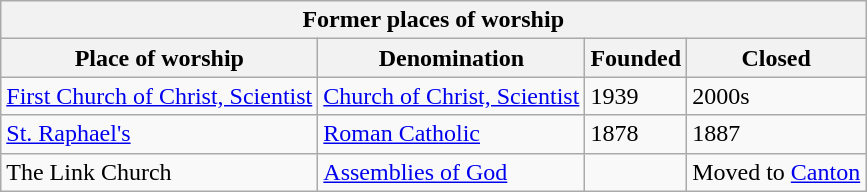<table class="wikitable">
<tr>
<th colspan="4">Former places of worship</th>
</tr>
<tr>
<th>Place of worship</th>
<th>Denomination</th>
<th>Founded</th>
<th>Closed</th>
</tr>
<tr>
<td><a href='#'>First Church of Christ, Scientist</a></td>
<td><a href='#'>Church of Christ, Scientist</a></td>
<td>1939</td>
<td>2000s</td>
</tr>
<tr>
<td><a href='#'>St. Raphael's</a></td>
<td><a href='#'>Roman Catholic</a></td>
<td>1878</td>
<td>1887</td>
</tr>
<tr>
<td>The Link Church</td>
<td><a href='#'>Assemblies of God</a></td>
<td></td>
<td>Moved to <a href='#'>Canton</a></td>
</tr>
</table>
